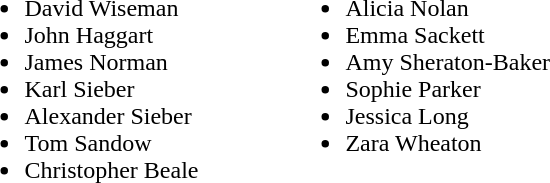<table>
<tr>
<td valign="top"><br><ul><li>David Wiseman</li><li>John Haggart</li><li>James Norman</li><li>Karl Sieber</li><li>Alexander Sieber</li><li>Tom Sandow</li><li>Christopher Beale</li></ul></td>
<td width="50"> </td>
<td valign="top"><br><ul><li>Alicia Nolan</li><li>Emma Sackett</li><li>Amy Sheraton-Baker</li><li>Sophie Parker</li><li>Jessica Long</li><li>Zara Wheaton</li></ul></td>
<td width="50"> </td>
</tr>
</table>
